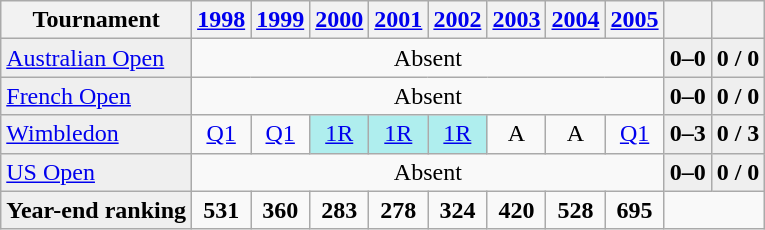<table class="wikitable">
<tr>
<th>Tournament</th>
<th><a href='#'>1998</a></th>
<th><a href='#'>1999</a></th>
<th><a href='#'>2000</a></th>
<th><a href='#'>2001</a></th>
<th><a href='#'>2002</a></th>
<th><a href='#'>2003</a></th>
<th><a href='#'>2004</a></th>
<th><a href='#'>2005</a></th>
<th></th>
<th></th>
</tr>
<tr>
<td style="background:#EFEFEF;"><a href='#'>Australian Open</a></td>
<td style="text-align:center;" colspan="8">Absent</td>
<td style="text-align:center; background:#efefef;"><strong>0–0</strong></td>
<td style="text-align:center; background:#efefef;"><strong>0 / 0</strong></td>
</tr>
<tr>
<td style="background:#EFEFEF;"><a href='#'>French Open</a></td>
<td style="text-align:center;" colspan="8">Absent</td>
<td style="text-align:center; background:#efefef;"><strong>0–0</strong></td>
<td style="text-align:center; background:#efefef;"><strong>0 / 0</strong></td>
</tr>
<tr>
<td style="background:#EFEFEF;"><a href='#'>Wimbledon</a></td>
<td style="text-align:center;"><a href='#'>Q1</a></td>
<td style="text-align:center;"><a href='#'>Q1</a></td>
<td style="text-align:center; background:#afeeee;"><a href='#'>1R</a></td>
<td style="text-align:center; background:#afeeee;"><a href='#'>1R</a></td>
<td style="text-align:center; background:#afeeee;"><a href='#'>1R</a></td>
<td style="text-align:center;">A</td>
<td style="text-align:center;">A</td>
<td style="text-align:center;"><a href='#'>Q1</a></td>
<td style="text-align:center; background:#efefef;"><strong>0–3</strong></td>
<td style="text-align:center; background:#efefef;"><strong>0 / 3</strong></td>
</tr>
<tr>
<td style="background:#EFEFEF;"><a href='#'>US Open</a></td>
<td style="text-align:center;" colspan="8">Absent</td>
<td style="text-align:center; background:#efefef;"><strong>0–0</strong></td>
<td style="text-align:center; background:#efefef;"><strong>0 / 0</strong></td>
</tr>
<tr>
<td style="background:#EFEFEF;"><strong>Year-end ranking</strong></td>
<td style="text-align:center;"><strong>531</strong></td>
<td style="text-align:center;"><strong>360</strong></td>
<td style="text-align:center;"><strong>283</strong></td>
<td style="text-align:center;"><strong>278</strong></td>
<td style="text-align:center;"><strong>324</strong></td>
<td style="text-align:center;"><strong>420</strong></td>
<td style="text-align:center;"><strong>528</strong></td>
<td style="text-align:center;"><strong>695</strong></td>
</tr>
</table>
